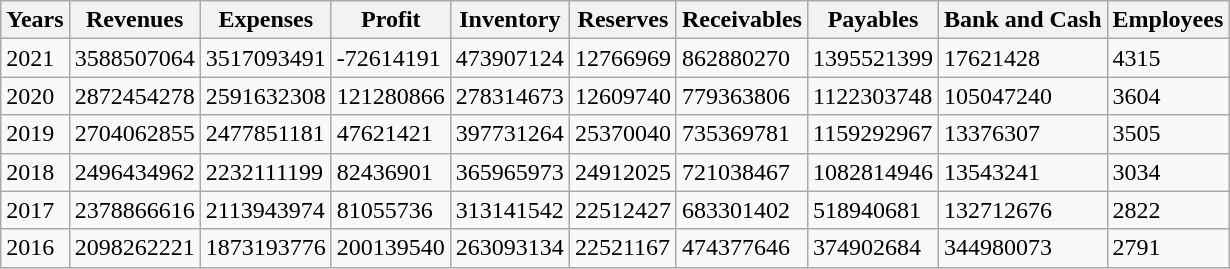<table class="wikitable sortable mw-collapsible">
<tr>
<th>Years</th>
<th>Revenues</th>
<th>Expenses</th>
<th>Profit</th>
<th>Inventory</th>
<th>Reserves</th>
<th>Receivables</th>
<th>Payables</th>
<th>Bank and Cash</th>
<th>Employees</th>
</tr>
<tr>
<td>2021</td>
<td>3588507064</td>
<td>3517093491</td>
<td>-72614191</td>
<td>473907124</td>
<td>12766969</td>
<td>862880270</td>
<td>1395521399</td>
<td>17621428</td>
<td>4315</td>
</tr>
<tr>
<td>2020</td>
<td>2872454278</td>
<td>2591632308</td>
<td>121280866</td>
<td>278314673</td>
<td>12609740</td>
<td>779363806</td>
<td>1122303748</td>
<td>105047240</td>
<td>3604</td>
</tr>
<tr>
<td>2019</td>
<td>2704062855</td>
<td>2477851181</td>
<td>47621421</td>
<td>397731264</td>
<td>25370040</td>
<td>735369781</td>
<td>1159292967</td>
<td>13376307</td>
<td>3505</td>
</tr>
<tr>
<td>2018</td>
<td>2496434962</td>
<td>2232111199</td>
<td>82436901</td>
<td>365965973</td>
<td>24912025</td>
<td>721038467</td>
<td>1082814946</td>
<td>13543241</td>
<td>3034</td>
</tr>
<tr>
<td>2017</td>
<td>2378866616</td>
<td>2113943974</td>
<td>81055736</td>
<td>313141542</td>
<td>22512427</td>
<td>683301402</td>
<td>518940681</td>
<td>132712676</td>
<td>2822</td>
</tr>
<tr>
<td>2016</td>
<td>2098262221</td>
<td>1873193776</td>
<td>200139540</td>
<td>263093134</td>
<td>22521167</td>
<td>474377646</td>
<td>374902684</td>
<td>344980073</td>
<td>2791</td>
</tr>
</table>
